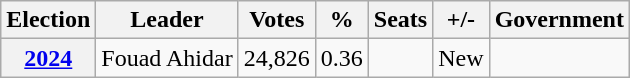<table class="wikitable" style="text-align:right;">
<tr>
<th>Election</th>
<th>Leader</th>
<th>Votes</th>
<th>%</th>
<th>Seats</th>
<th>+/-</th>
<th>Government</th>
</tr>
<tr>
<th><a href='#'>2024</a></th>
<td>Fouad Ahidar</td>
<td>24,826</td>
<td>0.36</td>
<td></td>
<td>New</td>
<td></td>
</tr>
</table>
